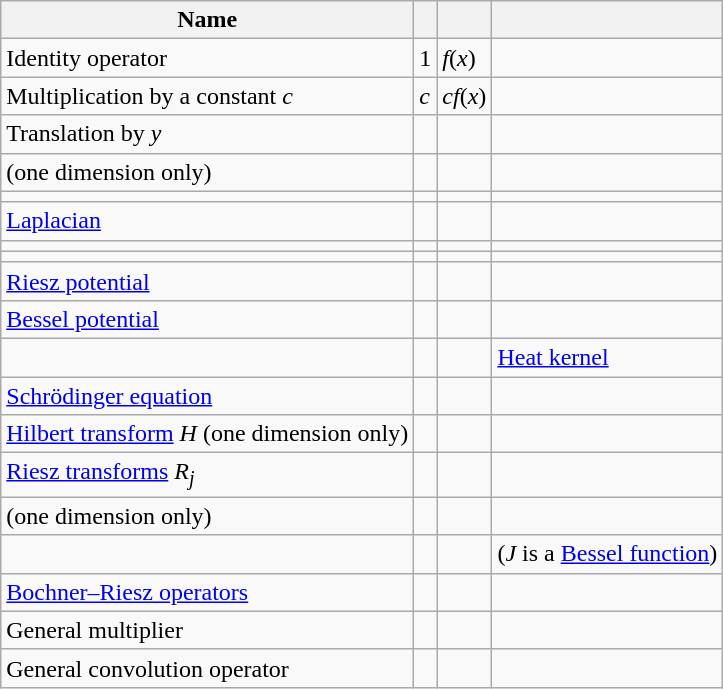<table class="wikitable">
<tr>
<th>Name</th>
<th></th>
<th></th>
<th></th>
</tr>
<tr>
<td>Identity operator</td>
<td>1</td>
<td><em>f</em>(<em>x</em>)</td>
<td></td>
</tr>
<tr>
<td>Multiplication by a constant <em>c</em></td>
<td><em>c</em></td>
<td><em>cf</em>(<em>x</em>)</td>
<td></td>
</tr>
<tr>
<td>Translation by <em>y</em></td>
<td></td>
<td></td>
<td></td>
</tr>
<tr>
<td> (one dimension only)</td>
<td></td>
<td></td>
<td></td>
</tr>
<tr>
<td></td>
<td></td>
<td></td>
<td></td>
</tr>
<tr>
<td><a href='#'>Laplacian</a></td>
<td></td>
<td></td>
<td></td>
</tr>
<tr>
<td></td>
<td></td>
<td></td>
<td></td>
</tr>
<tr>
<td></td>
<td></td>
<td></td>
<td></td>
</tr>
<tr>
<td><a href='#'>Riesz potential</a></td>
<td></td>
<td></td>
<td></td>
</tr>
<tr>
<td><a href='#'>Bessel potential</a></td>
<td></td>
<td></td>
<td></td>
</tr>
<tr>
<td></td>
<td></td>
<td></td>
<td><a href='#'>Heat kernel</a></td>
</tr>
<tr>
<td><a href='#'>Schrödinger equation</a></td>
<td></td>
<td></td>
<td></td>
</tr>
<tr>
<td><a href='#'>Hilbert transform</a> <em>H</em> (one dimension only)</td>
<td></td>
<td></td>
<td></td>
</tr>
<tr>
<td><a href='#'>Riesz transforms</a> <em>R<sub>j</sub></em></td>
<td></td>
<td></td>
<td></td>
</tr>
<tr>
<td> (one dimension only)</td>
<td></td>
<td></td>
<td></td>
</tr>
<tr>
<td></td>
<td></td>
<td></td>
<td> (<em>J</em> is a <a href='#'>Bessel function</a>)</td>
</tr>
<tr>
<td><a href='#'>Bochner–Riesz operators</a></td>
<td></td>
<td></td>
<td></td>
</tr>
<tr>
<td>General multiplier</td>
<td></td>
<td></td>
<td></td>
</tr>
<tr>
<td>General convolution operator</td>
<td></td>
<td></td>
<td></td>
</tr>
</table>
